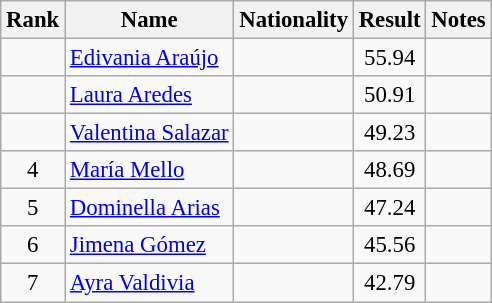<table class="wikitable sortable" style="text-align:center;font-size:95%">
<tr>
<th>Rank</th>
<th>Name</th>
<th>Nationality</th>
<th>Result</th>
<th>Notes</th>
</tr>
<tr>
<td></td>
<td align=left><a href='#'>Edivania Araújo</a></td>
<td align=left></td>
<td>55.94</td>
<td></td>
</tr>
<tr>
<td></td>
<td align=left><a href='#'>Laura Aredes</a></td>
<td align=left></td>
<td>50.91</td>
<td></td>
</tr>
<tr>
<td></td>
<td align=left><a href='#'>Valentina Salazar</a></td>
<td align=left></td>
<td>49.23</td>
<td></td>
</tr>
<tr>
<td>4</td>
<td align=left><a href='#'>María Mello</a></td>
<td align=left></td>
<td>48.69</td>
<td></td>
</tr>
<tr>
<td>5</td>
<td align=left><a href='#'>Dominella Arias</a></td>
<td align=left></td>
<td>47.24</td>
<td></td>
</tr>
<tr>
<td>6</td>
<td align=left><a href='#'>Jimena Gómez</a></td>
<td align=left></td>
<td>45.56</td>
<td></td>
</tr>
<tr>
<td>7</td>
<td align=left><a href='#'>Ayra Valdivia</a></td>
<td align=left></td>
<td>42.79</td>
<td></td>
</tr>
</table>
